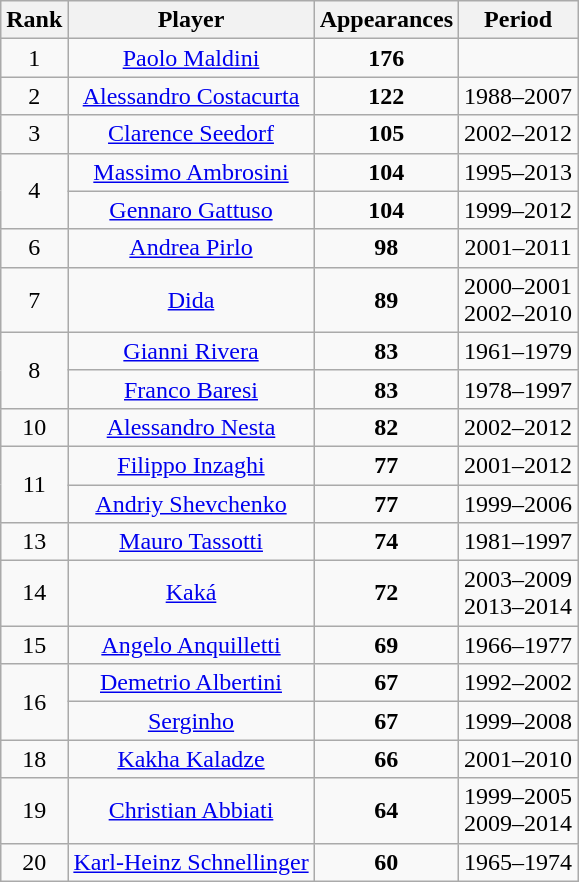<table class="wikitable sortable" style=text-align:center;>
<tr>
<th>Rank</th>
<th>Player</th>
<th>Appearances</th>
<th>Period</th>
</tr>
<tr>
<td>1</td>
<td> <a href='#'>Paolo Maldini</a></td>
<td><strong>176</strong></td>
<td></td>
</tr>
<tr>
<td>2</td>
<td> <a href='#'>Alessandro Costacurta</a></td>
<td><strong>122</strong></td>
<td>1988–2007</td>
</tr>
<tr>
<td>3</td>
<td> <a href='#'>Clarence Seedorf</a></td>
<td><strong>105</strong></td>
<td>2002–2012</td>
</tr>
<tr>
<td rowspan=2 align=center>4</td>
<td> <a href='#'>Massimo Ambrosini</a></td>
<td><strong>104</strong></td>
<td>1995–2013</td>
</tr>
<tr>
<td> <a href='#'>Gennaro Gattuso</a></td>
<td><strong>104</strong></td>
<td>1999–2012</td>
</tr>
<tr>
<td>6</td>
<td> <a href='#'>Andrea Pirlo</a></td>
<td><strong>98</strong></td>
<td>2001–2011</td>
</tr>
<tr>
<td>7</td>
<td> <a href='#'>Dida</a></td>
<td><strong>89</strong></td>
<td>2000–2001<br>2002–2010</td>
</tr>
<tr>
<td rowspan=2 align=center>8</td>
<td> <a href='#'>Gianni Rivera</a></td>
<td><strong>83</strong></td>
<td>1961–1979</td>
</tr>
<tr>
<td> <a href='#'>Franco Baresi</a></td>
<td><strong>83</strong></td>
<td>1978–1997</td>
</tr>
<tr>
<td>10</td>
<td> <a href='#'>Alessandro Nesta</a></td>
<td><strong>82</strong></td>
<td>2002–2012</td>
</tr>
<tr>
<td rowspan=2 align=center>11</td>
<td> <a href='#'>Filippo Inzaghi</a></td>
<td><strong>77</strong></td>
<td>2001–2012</td>
</tr>
<tr>
<td> <a href='#'>Andriy Shevchenko</a></td>
<td><strong>77</strong></td>
<td>1999–2006</td>
</tr>
<tr>
<td>13</td>
<td> <a href='#'>Mauro Tassotti</a></td>
<td><strong>74</strong></td>
<td>1981–1997</td>
</tr>
<tr>
<td>14</td>
<td> <a href='#'>Kaká</a></td>
<td><strong>72</strong></td>
<td>2003–2009<br>2013–2014</td>
</tr>
<tr>
<td>15</td>
<td> <a href='#'>Angelo Anquilletti</a></td>
<td><strong>69</strong></td>
<td>1966–1977</td>
</tr>
<tr>
<td rowspan=2 align=center>16</td>
<td> <a href='#'>Demetrio Albertini</a></td>
<td><strong>67</strong></td>
<td>1992–2002</td>
</tr>
<tr>
<td> <a href='#'>Serginho</a></td>
<td><strong>67</strong></td>
<td>1999–2008</td>
</tr>
<tr>
<td>18</td>
<td> <a href='#'>Kakha Kaladze</a></td>
<td><strong>66</strong></td>
<td>2001–2010</td>
</tr>
<tr>
<td>19</td>
<td> <a href='#'>Christian Abbiati</a></td>
<td><strong>64</strong></td>
<td>1999–2005<br>2009–2014</td>
</tr>
<tr>
<td>20</td>
<td> <a href='#'>Karl-Heinz Schnellinger</a></td>
<td><strong>60</strong></td>
<td>1965–1974</td>
</tr>
</table>
